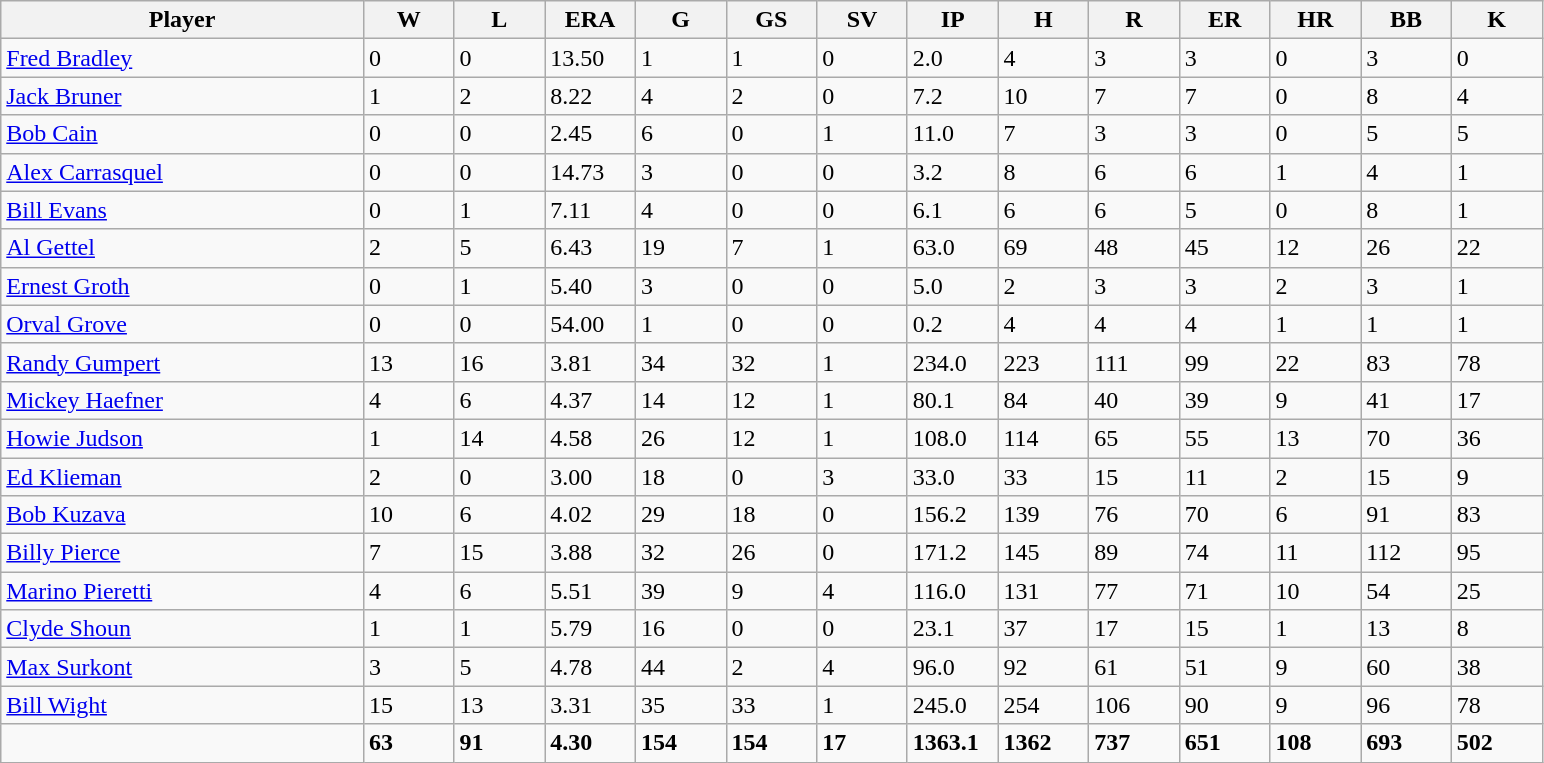<table class="wikitable sortable">
<tr>
<th width="20%">Player</th>
<th width="5%">W</th>
<th width="5%">L</th>
<th width="5%">ERA</th>
<th width="5%">G</th>
<th width="5%">GS</th>
<th width="5%">SV</th>
<th width="5%">IP</th>
<th width="5%">H</th>
<th width="5%">R</th>
<th width="5%">ER</th>
<th width="5%">HR</th>
<th width="5%">BB</th>
<th width="5%">K</th>
</tr>
<tr>
<td><a href='#'>Fred Bradley</a></td>
<td>0</td>
<td>0</td>
<td>13.50</td>
<td>1</td>
<td>1</td>
<td>0</td>
<td>2.0</td>
<td>4</td>
<td>3</td>
<td>3</td>
<td>0</td>
<td>3</td>
<td>0</td>
</tr>
<tr>
<td><a href='#'>Jack Bruner</a></td>
<td>1</td>
<td>2</td>
<td>8.22</td>
<td>4</td>
<td>2</td>
<td>0</td>
<td>7.2</td>
<td>10</td>
<td>7</td>
<td>7</td>
<td>0</td>
<td>8</td>
<td>4</td>
</tr>
<tr>
<td><a href='#'>Bob Cain</a></td>
<td>0</td>
<td>0</td>
<td>2.45</td>
<td>6</td>
<td>0</td>
<td>1</td>
<td>11.0</td>
<td>7</td>
<td>3</td>
<td>3</td>
<td>0</td>
<td>5</td>
<td>5</td>
</tr>
<tr>
<td><a href='#'>Alex Carrasquel</a></td>
<td>0</td>
<td>0</td>
<td>14.73</td>
<td>3</td>
<td>0</td>
<td>0</td>
<td>3.2</td>
<td>8</td>
<td>6</td>
<td>6</td>
<td>1</td>
<td>4</td>
<td>1</td>
</tr>
<tr>
<td><a href='#'>Bill Evans</a></td>
<td>0</td>
<td>1</td>
<td>7.11</td>
<td>4</td>
<td>0</td>
<td>0</td>
<td>6.1</td>
<td>6</td>
<td>6</td>
<td>5</td>
<td>0</td>
<td>8</td>
<td>1</td>
</tr>
<tr>
<td><a href='#'>Al Gettel</a></td>
<td>2</td>
<td>5</td>
<td>6.43</td>
<td>19</td>
<td>7</td>
<td>1</td>
<td>63.0</td>
<td>69</td>
<td>48</td>
<td>45</td>
<td>12</td>
<td>26</td>
<td>22</td>
</tr>
<tr>
<td><a href='#'>Ernest Groth</a></td>
<td>0</td>
<td>1</td>
<td>5.40</td>
<td>3</td>
<td>0</td>
<td>0</td>
<td>5.0</td>
<td>2</td>
<td>3</td>
<td>3</td>
<td>2</td>
<td>3</td>
<td>1</td>
</tr>
<tr>
<td><a href='#'>Orval Grove</a></td>
<td>0</td>
<td>0</td>
<td>54.00</td>
<td>1</td>
<td>0</td>
<td>0</td>
<td>0.2</td>
<td>4</td>
<td>4</td>
<td>4</td>
<td>1</td>
<td>1</td>
<td>1</td>
</tr>
<tr>
<td><a href='#'>Randy Gumpert</a></td>
<td>13</td>
<td>16</td>
<td>3.81</td>
<td>34</td>
<td>32</td>
<td>1</td>
<td>234.0</td>
<td>223</td>
<td>111</td>
<td>99</td>
<td>22</td>
<td>83</td>
<td>78</td>
</tr>
<tr>
<td><a href='#'>Mickey Haefner</a></td>
<td>4</td>
<td>6</td>
<td>4.37</td>
<td>14</td>
<td>12</td>
<td>1</td>
<td>80.1</td>
<td>84</td>
<td>40</td>
<td>39</td>
<td>9</td>
<td>41</td>
<td>17</td>
</tr>
<tr>
<td><a href='#'>Howie Judson</a></td>
<td>1</td>
<td>14</td>
<td>4.58</td>
<td>26</td>
<td>12</td>
<td>1</td>
<td>108.0</td>
<td>114</td>
<td>65</td>
<td>55</td>
<td>13</td>
<td>70</td>
<td>36</td>
</tr>
<tr>
<td><a href='#'>Ed Klieman</a></td>
<td>2</td>
<td>0</td>
<td>3.00</td>
<td>18</td>
<td>0</td>
<td>3</td>
<td>33.0</td>
<td>33</td>
<td>15</td>
<td>11</td>
<td>2</td>
<td>15</td>
<td>9</td>
</tr>
<tr>
<td><a href='#'>Bob Kuzava</a></td>
<td>10</td>
<td>6</td>
<td>4.02</td>
<td>29</td>
<td>18</td>
<td>0</td>
<td>156.2</td>
<td>139</td>
<td>76</td>
<td>70</td>
<td>6</td>
<td>91</td>
<td>83</td>
</tr>
<tr>
<td><a href='#'>Billy Pierce</a></td>
<td>7</td>
<td>15</td>
<td>3.88</td>
<td>32</td>
<td>26</td>
<td>0</td>
<td>171.2</td>
<td>145</td>
<td>89</td>
<td>74</td>
<td>11</td>
<td>112</td>
<td>95</td>
</tr>
<tr>
<td><a href='#'>Marino Pieretti</a></td>
<td>4</td>
<td>6</td>
<td>5.51</td>
<td>39</td>
<td>9</td>
<td>4</td>
<td>116.0</td>
<td>131</td>
<td>77</td>
<td>71</td>
<td>10</td>
<td>54</td>
<td>25</td>
</tr>
<tr>
<td><a href='#'>Clyde Shoun</a></td>
<td>1</td>
<td>1</td>
<td>5.79</td>
<td>16</td>
<td>0</td>
<td>0</td>
<td>23.1</td>
<td>37</td>
<td>17</td>
<td>15</td>
<td>1</td>
<td>13</td>
<td>8</td>
</tr>
<tr>
<td><a href='#'>Max Surkont</a></td>
<td>3</td>
<td>5</td>
<td>4.78</td>
<td>44</td>
<td>2</td>
<td>4</td>
<td>96.0</td>
<td>92</td>
<td>61</td>
<td>51</td>
<td>9</td>
<td>60</td>
<td>38</td>
</tr>
<tr>
<td><a href='#'>Bill Wight</a></td>
<td>15</td>
<td>13</td>
<td>3.31</td>
<td>35</td>
<td>33</td>
<td>1</td>
<td>245.0</td>
<td>254</td>
<td>106</td>
<td>90</td>
<td>9</td>
<td>96</td>
<td>78</td>
</tr>
<tr class="sortbottom">
<td></td>
<td><strong>63</strong></td>
<td><strong>91</strong></td>
<td><strong>4.30</strong></td>
<td><strong>154</strong></td>
<td><strong>154</strong></td>
<td><strong>17</strong></td>
<td><strong>1363.1</strong></td>
<td><strong>1362</strong></td>
<td><strong>737</strong></td>
<td><strong>651</strong></td>
<td><strong>108</strong></td>
<td><strong>693</strong></td>
<td><strong>502</strong></td>
</tr>
</table>
